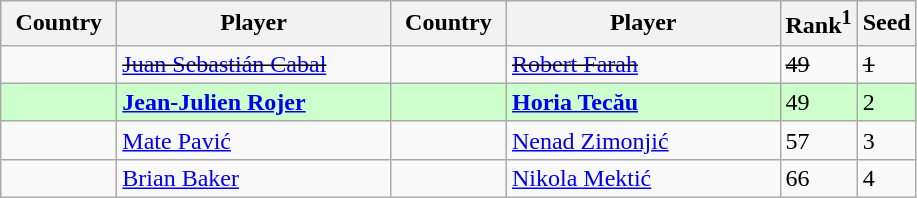<table class="sortable wikitable">
<tr>
<th width="70">Country</th>
<th width="175">Player</th>
<th width="70">Country</th>
<th width="175">Player</th>
<th>Rank<sup>1</sup></th>
<th>Seed</th>
</tr>
<tr>
<td><s></s></td>
<td><s><a href='#'>Juan Sebastián Cabal</a></s></td>
<td><s></s></td>
<td><s><a href='#'>Robert Farah</a></s></td>
<td><s>49</s></td>
<td><s>1</s></td>
</tr>
<tr style="background:#cfc;">
<td></td>
<td><strong><a href='#'>Jean-Julien Rojer</a></strong></td>
<td></td>
<td><strong><a href='#'>Horia Tecău</a></strong></td>
<td>49</td>
<td>2</td>
</tr>
<tr>
<td></td>
<td><a href='#'>Mate Pavić</a></td>
<td></td>
<td><a href='#'>Nenad Zimonjić</a></td>
<td>57</td>
<td>3</td>
</tr>
<tr>
<td></td>
<td><a href='#'>Brian Baker</a></td>
<td></td>
<td><a href='#'>Nikola Mektić</a></td>
<td>66</td>
<td>4</td>
</tr>
</table>
